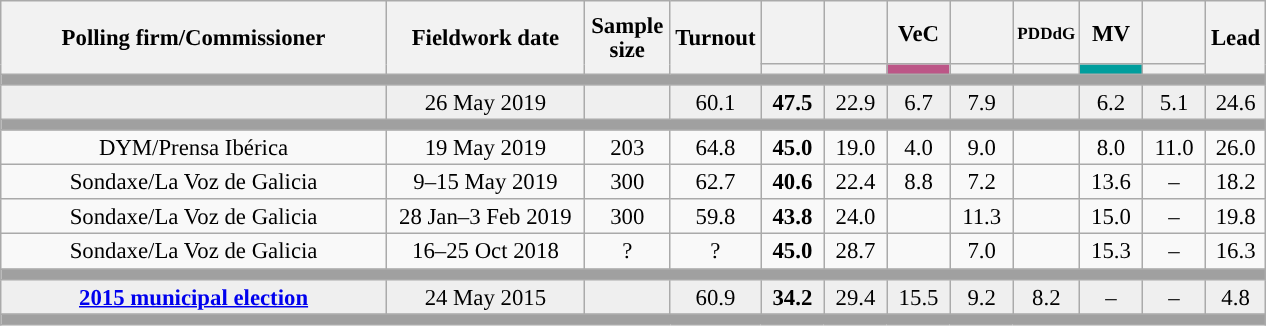<table class="wikitable collapsible collapsed" style="text-align:center; font-size:95%; line-height:16px;">
<tr style="height:42px;">
<th style="width:250px;" rowspan="2">Polling firm/Commissioner</th>
<th style="width:125px;" rowspan="2">Fieldwork date</th>
<th style="width:50px;" rowspan="2">Sample size</th>
<th style="width:45px;" rowspan="2">Turnout</th>
<th style="width:35px;"></th>
<th style="width:35px;"></th>
<th style="width:35px;">VeC</th>
<th style="width:35px;"></th>
<th style="width:35px; font-size:75%;">PDDdG</th>
<th style="width:35px;">MV</th>
<th style="width:35px;"></th>
<th style="width:30px;" rowspan="2">Lead</th>
</tr>
<tr>
<th style="color:inherit;background:"></th>
<th style="color:inherit;background:"></th>
<th style="color:inherit;background:#BC5687;"></th>
<th style="color:inherit;background:"></th>
<th style="color:inherit;background:"></th>
<th style="color:inherit;background:#009E9D;"></th>
<th style="color:inherit;background:"></th>
</tr>
<tr>
<td colspan="12" style="background:#A0A0A0"></td>
</tr>
<tr style="background:#EFEFEF;">
<td><strong></strong></td>
<td>26 May 2019</td>
<td></td>
<td>60.1</td>
<td><strong>47.5</strong><br></td>
<td>22.9<br></td>
<td>6.7<br></td>
<td>7.9<br></td>
<td></td>
<td>6.2<br></td>
<td>5.1<br></td>
<td style="background:">24.6</td>
</tr>
<tr>
<td colspan="12" style="background:#A0A0A0"></td>
</tr>
<tr>
<td>DYM/Prensa Ibérica</td>
<td>19 May 2019</td>
<td>203</td>
<td>64.8</td>
<td><strong>45.0</strong><br></td>
<td>19.0<br></td>
<td>4.0<br></td>
<td>9.0<br></td>
<td></td>
<td>8.0<br></td>
<td>11.0<br></td>
<td style="background:">26.0</td>
</tr>
<tr>
<td>Sondaxe/La Voz de Galicia</td>
<td>9–15 May 2019</td>
<td>300</td>
<td>62.7</td>
<td><strong>40.6</strong><br></td>
<td>22.4<br></td>
<td>8.8<br></td>
<td>7.2<br></td>
<td></td>
<td>13.6<br></td>
<td>–</td>
<td style="background:">18.2</td>
</tr>
<tr>
<td>Sondaxe/La Voz de Galicia</td>
<td>28 Jan–3 Feb 2019</td>
<td>300</td>
<td>59.8</td>
<td><strong>43.8</strong><br></td>
<td>24.0<br></td>
<td></td>
<td>11.3<br></td>
<td></td>
<td>15.0<br></td>
<td>–</td>
<td style="background:">19.8</td>
</tr>
<tr>
<td>Sondaxe/La Voz de Galicia</td>
<td>16–25 Oct 2018</td>
<td>?</td>
<td>?</td>
<td><strong>45.0</strong><br></td>
<td>28.7<br></td>
<td></td>
<td>7.0<br></td>
<td></td>
<td>15.3<br></td>
<td>–</td>
<td style="background:">16.3</td>
</tr>
<tr>
<td colspan="12" style="background:#A0A0A0"></td>
</tr>
<tr style="background:#EFEFEF;">
<td><strong><a href='#'>2015 municipal election</a></strong></td>
<td>24 May 2015</td>
<td></td>
<td>60.9</td>
<td><strong>34.2</strong><br></td>
<td>29.4<br></td>
<td>15.5<br></td>
<td>9.2<br></td>
<td>8.2<br></td>
<td>–</td>
<td>–</td>
<td style="background:">4.8</td>
</tr>
<tr>
<td colspan="12" style="background:#A0A0A0"></td>
</tr>
</table>
